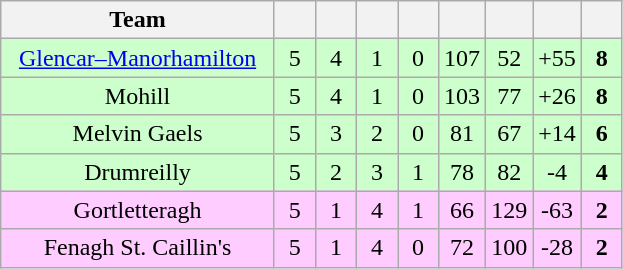<table class="wikitable" style="text-align:center">
<tr>
<th style="width:175px;">Team</th>
<th width="20"></th>
<th width="20"></th>
<th width="20"></th>
<th width="20"></th>
<th width="20"></th>
<th width="20"></th>
<th width="20"></th>
<th width="20"></th>
</tr>
<tr style="background:#cfc;">
<td><a href='#'>Glencar–Manorhamilton</a></td>
<td>5</td>
<td>4</td>
<td>1</td>
<td>0</td>
<td>107</td>
<td>52</td>
<td>+55</td>
<td><strong>8</strong></td>
</tr>
<tr style="background:#cfc;">
<td>Mohill</td>
<td>5</td>
<td>4</td>
<td>1</td>
<td>0</td>
<td>103</td>
<td>77</td>
<td>+26</td>
<td><strong>8</strong></td>
</tr>
<tr style="background:#cfc;">
<td>Melvin Gaels</td>
<td>5</td>
<td>3</td>
<td>2</td>
<td>0</td>
<td>81</td>
<td>67</td>
<td>+14</td>
<td><strong>6</strong></td>
</tr>
<tr style="background:#cfc;">
<td>Drumreilly</td>
<td>5</td>
<td>2</td>
<td>3</td>
<td>1</td>
<td>78</td>
<td>82</td>
<td>-4</td>
<td><strong>4</strong></td>
</tr>
<tr style="background:#fcf;">
<td>Gortletteragh</td>
<td>5</td>
<td>1</td>
<td>4</td>
<td>1</td>
<td>66</td>
<td>129</td>
<td>-63</td>
<td><strong>2</strong></td>
</tr>
<tr style="background:#fcf;">
<td>Fenagh St. Caillin's</td>
<td>5</td>
<td>1</td>
<td>4</td>
<td>0</td>
<td>72</td>
<td>100</td>
<td>-28</td>
<td><strong>2</strong></td>
</tr>
</table>
